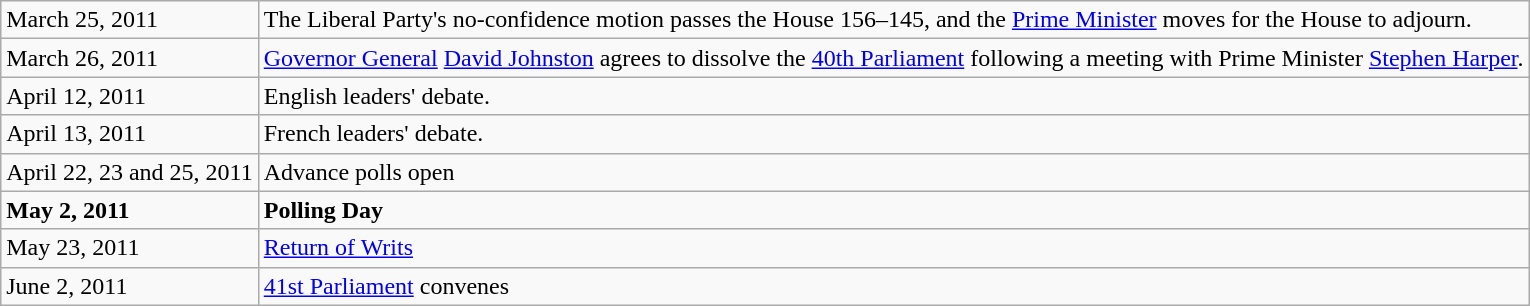<table class="wikitable">
<tr>
<td>March 25, 2011</td>
<td>The Liberal Party's no-confidence motion passes the House 156–145, and the <a href='#'>Prime Minister</a> moves for the House to adjourn.</td>
</tr>
<tr>
<td>March 26, 2011</td>
<td><a href='#'>Governor General</a> <a href='#'>David Johnston</a> agrees to dissolve the <a href='#'>40th Parliament</a> following a meeting with Prime Minister <a href='#'>Stephen Harper</a>.</td>
</tr>
<tr>
<td>April 12, 2011</td>
<td>English leaders' debate.</td>
</tr>
<tr>
<td>April 13, 2011</td>
<td>French leaders' debate.</td>
</tr>
<tr>
<td>April 22, 23 and 25, 2011</td>
<td>Advance polls open</td>
</tr>
<tr>
<td><strong>May 2, 2011</strong></td>
<td><strong>Polling Day</strong></td>
</tr>
<tr>
<td>May 23, 2011</td>
<td><a href='#'>Return of Writs</a></td>
</tr>
<tr>
<td>June 2, 2011</td>
<td><a href='#'>41st Parliament</a> convenes</td>
</tr>
</table>
